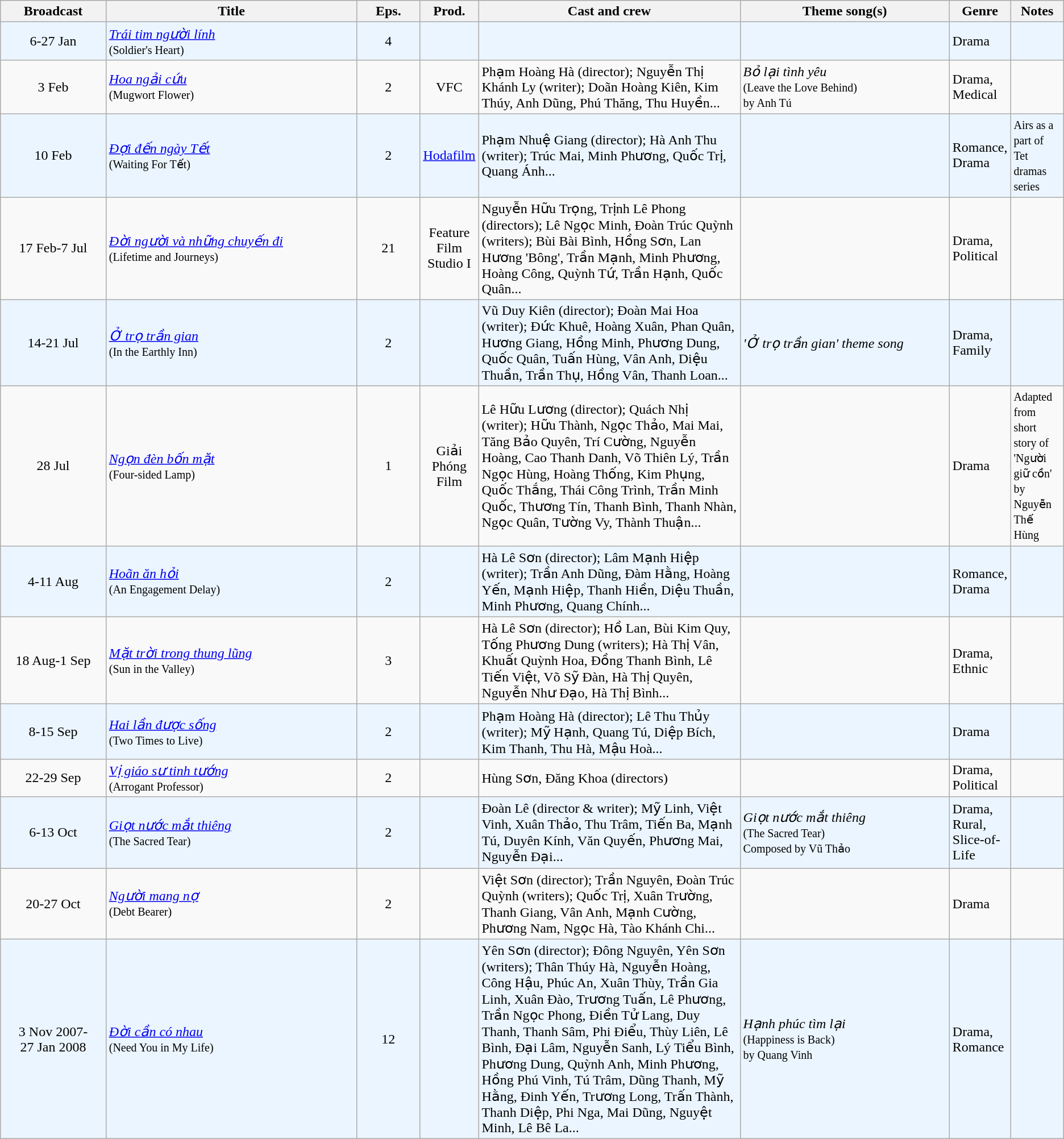<table class="wikitable sortable">
<tr>
<th style="width:10%;">Broadcast</th>
<th style="width:24%;">Title</th>
<th style="width:6%;">Eps.</th>
<th style="width:5%;">Prod.</th>
<th style="width:25%;">Cast and crew</th>
<th style="width:20%;">Theme song(s)</th>
<th style="width:5%;">Genre</th>
<th style="width:5%;">Notes</th>
</tr>
<tr ---- bgcolor="#ebf5ff">
<td style="text-align:center;">6-27 Jan <br></td>
<td><em><a href='#'>Trái tim người lính</a></em> <br><small>(Soldier's Heart)</small></td>
<td style="text-align:center;">4</td>
<td style="text-align:center;"></td>
<td></td>
<td></td>
<td>Drama</td>
<td></td>
</tr>
<tr>
<td style="text-align:center;">3 Feb <br></td>
<td><em><a href='#'>Hoa ngải cứu</a></em> <br><small>(Mugwort Flower)</small></td>
<td style="text-align:center;">2</td>
<td style="text-align:center;">VFC</td>
<td>Phạm Hoàng Hà (director); Nguyễn Thị Khánh Ly (writer); Doãn Hoàng Kiên, Kim Thúy, Anh Dũng, Phú Thăng, Thu Huyền...</td>
<td><em>Bỏ lại tình yêu</em><br><small>(Leave the Love Behind)<br>by Anh Tú</small></td>
<td>Drama, Medical</td>
<td></td>
</tr>
<tr ---- bgcolor="#ebf5ff">
<td style="text-align:center;">10 Feb <br></td>
<td><em><a href='#'>Đợi đến ngày Tết</a></em> <br><small>(Waiting For Tết)</small></td>
<td style="text-align:center;">2</td>
<td style="text-align:center;"><a href='#'>Hodafilm</a></td>
<td>Phạm Nhuệ Giang (director); Hà Anh Thu (writer); Trúc Mai, Minh Phương, Quốc Trị, Quang Ánh...</td>
<td></td>
<td>Romance, Drama</td>
<td><small>Airs as a part of Tet dramas series</small></td>
</tr>
<tr>
<td style="text-align:center;">17 Feb-7 Jul <br></td>
<td><em><a href='#'>Đời người và những chuyến đi</a></em> <br><small>(Lifetime and Journeys)</small></td>
<td style="text-align:center;">21</td>
<td style="text-align:center;">Feature Film Studio I</td>
<td>Nguyễn Hữu Trọng, Trịnh Lê Phong (directors); Lê Ngọc Minh, Đoàn Trúc Quỳnh (writers); Bùi Bài Bình, Hồng Sơn, Lan Hương 'Bông', Trần Mạnh, Minh Phương, Hoàng Công, Quỳnh Tứ, Trần Hạnh, Quốc Quân...</td>
<td></td>
<td>Drama, Political</td>
<td></td>
</tr>
<tr ---- bgcolor="#ebf5ff">
<td style="text-align:center;">14-21 Jul <br></td>
<td><em><a href='#'>Ở trọ trần gian</a></em> <br><small>(In the Earthly Inn)</small></td>
<td style="text-align:center;">2</td>
<td style="text-align:center;"></td>
<td>Vũ Duy Kiên (director); Đoàn Mai Hoa (writer); Đức Khuê, Hoàng Xuân, Phan Quân, Hương Giang, Hồng Minh, Phương Dung, Quốc Quân, Tuấn Hùng, Vân Anh, Diệu Thuần, Trần Thụ, Hồng Vân, Thanh Loan...</td>
<td><em> 'Ở trọ trần gian' theme song</em></td>
<td>Drama, Family</td>
<td></td>
</tr>
<tr>
<td style="text-align:center;">28 Jul <br></td>
<td><em><a href='#'>Ngọn đèn bốn mặt</a></em> <br><small>(Four-sided Lamp)</small></td>
<td style="text-align:center;">1</td>
<td style="text-align:center;">Giải Phóng Film</td>
<td>Lê Hữu Lương (director); Quách Nhị (writer); Hữu Thành, Ngọc Thảo, Mai Mai, Tăng Bảo Quyên, Trí Cường, Nguyễn Hoàng, Cao Thanh Danh, Võ Thiên Lý, Trần Ngọc Hùng, Hoàng Thống, Kim Phụng, Quốc Thắng, Thái Công Trình, Trần Minh Quốc, Thương Tín, Thanh Bình, Thanh Nhàn, Ngọc Quân, Tường Vy, Thành Thuận...</td>
<td></td>
<td>Drama</td>
<td><small>Adapted from short story of 'Người giữ cồn' by Nguyễn Thế Hùng</small></td>
</tr>
<tr ---- bgcolor="#ebf5ff">
<td style="text-align:center;">4-11 Aug <br></td>
<td><em><a href='#'>Hoãn ăn hỏi</a></em> <br><small>(An Engagement Delay)</small></td>
<td style="text-align:center;">2</td>
<td style="text-align:center;"></td>
<td>Hà Lê Sơn (director); Lâm Mạnh Hiệp (writer); Trần Anh Dũng, Đàm Hằng, Hoàng Yến, Mạnh Hiệp, Thanh Hiền, Diệu Thuần, Minh Phương, Quang Chính...</td>
<td></td>
<td>Romance, Drama</td>
<td></td>
</tr>
<tr>
<td style="text-align:center;">18 Aug-1 Sep <br></td>
<td><em><a href='#'>Mặt trời trong thung lũng</a></em> <br><small>(Sun in the Valley)</small></td>
<td style="text-align:center;">3</td>
<td style="text-align:center;"></td>
<td>Hà Lê Sơn (director); Hồ Lan, Bùi Kim Quy, Tống Phương Dung (writers); Hà Thị Vân, Khuất Quỳnh Hoa, Đồng Thanh Bình, Lê Tiến Việt, Võ Sỹ Đàn, Hà Thị Quyên, Nguyễn Như Đạo, Hà Thị Bình...</td>
<td></td>
<td>Drama, Ethnic</td>
<td></td>
</tr>
<tr ---- bgcolor="#ebf5ff">
<td style="text-align:center;">8-15 Sep <br></td>
<td><em><a href='#'>Hai lần được sống</a></em> <br><small>(Two Times to Live)</small></td>
<td style="text-align:center;">2</td>
<td style="text-align:center;"></td>
<td>Phạm Hoàng Hà (director); Lê Thu Thủy (writer); Mỹ Hạnh, Quang Tú, Diệp Bích, Kim Thanh, Thu Hà, Mậu Hoà...</td>
<td></td>
<td>Drama</td>
<td></td>
</tr>
<tr>
<td style="text-align:center;">22-29 Sep <br></td>
<td><em><a href='#'>Vị giáo sư tinh tướng</a></em> <br><small>(Arrogant Professor)</small></td>
<td style="text-align:center;">2</td>
<td style="text-align:center;"></td>
<td>Hùng Sơn, Đăng Khoa (directors)</td>
<td></td>
<td>Drama, Political</td>
<td></td>
</tr>
<tr ---- bgcolor="#ebf5ff">
<td style="text-align:center;">6-13 Oct <br></td>
<td><em><a href='#'>Giọt nước mắt thiêng</a></em> <br><small>(The Sacred Tear)</small></td>
<td style="text-align:center;">2</td>
<td style="text-align:center;"></td>
<td>Đoàn Lê (director & writer); Mỹ Linh, Việt Vinh, Xuân Thảo, Thu Trâm, Tiến Ba, Mạnh Tú, Duyên Kính, Văn Quyến, Phương Mai, Nguyễn Đại...</td>
<td><em>Giọt nước mắt thiêng</em><br><small>(The Sacred Tear)<br>Composed by Vũ Thảo</small></td>
<td>Drama, Rural, Slice-of-Life</td>
<td></td>
</tr>
<tr>
<td style="text-align:center;">20-27 Oct <br></td>
<td><em><a href='#'>Người mang nợ</a></em> <br><small>(Debt Bearer)</small></td>
<td style="text-align:center;">2</td>
<td style="text-align:center;"></td>
<td>Việt Sơn (director); Trần Nguyên, Đoàn Trúc Quỳnh (writers); Quốc Trị, Xuân Trường, Thanh Giang, Vân Anh, Mạnh Cường, Phương Nam, Ngọc Hà, Tào Khánh Chi...</td>
<td></td>
<td>Drama</td>
<td></td>
</tr>
<tr ---- bgcolor="#ebf5ff">
<td style="text-align:center;">3 Nov 2007-<br>27 Jan 2008 <br></td>
<td><em><a href='#'>Đời cần có nhau</a></em> <br><small>(Need You in My Life)</small></td>
<td style="text-align:center;">12</td>
<td style="text-align:center;"></td>
<td>Yên Sơn (director); Đông Nguyên, Yên Sơn (writers); Thân Thúy Hà, Nguyễn Hoàng, Công Hậu, Phúc An, Xuân Thùy, Trần Gia Linh, Xuân Đào, Trương Tuấn, Lê Phương, Trần Ngọc Phong, Điền Tử Lang, Duy Thanh, Thanh Sâm, Phi Điểu, Thùy Liên, Lê Bình, Đại Lâm, Nguyễn Sanh, Lý Tiểu Bình, Phương Dung, Quỳnh Anh, Minh Phương, Hồng Phú Vinh, Tú Trâm, Dũng Thanh, Mỹ Hằng, Đinh Yến, Trương Long, Trấn Thành, Thanh Diệp, Phi Nga, Mai Dũng, Nguyệt Minh, Lê Bê La...</td>
<td><em>Hạnh phúc tìm lại</em><br><small>(Happiness is Back)<br>by Quang Vinh</small></td>
<td>Drama, Romance</td>
<td></td>
</tr>
</table>
